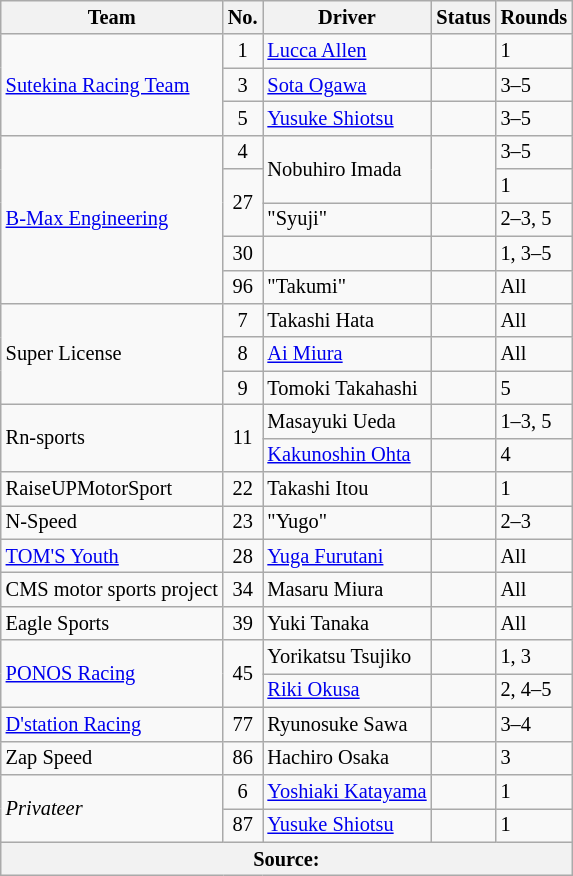<table class="wikitable" style="font-size:85%;">
<tr>
<th>Team</th>
<th>No.</th>
<th>Driver</th>
<th>Status</th>
<th>Rounds</th>
</tr>
<tr>
<td rowspan="3"><a href='#'>Sutekina Racing Team</a></td>
<td align="center">1</td>
<td> <a href='#'>Lucca Allen</a></td>
<td></td>
<td>1</td>
</tr>
<tr>
<td align="center">3</td>
<td> <a href='#'>Sota Ogawa</a></td>
<td></td>
<td>3–5</td>
</tr>
<tr>
<td align="center">5</td>
<td> <a href='#'>Yusuke Shiotsu</a></td>
<td></td>
<td>3–5</td>
</tr>
<tr>
<td rowspan="5"><a href='#'>B-Max Engineering</a></td>
<td align="center">4</td>
<td rowspan="2"> Nobuhiro Imada</td>
<td rowspan="2" align="center"></td>
<td>3–5</td>
</tr>
<tr>
<td rowspan="2" align="center">27</td>
<td>1</td>
</tr>
<tr>
<td> "Syuji"</td>
<td align="center"></td>
<td>2–3, 5</td>
</tr>
<tr>
<td align="center">30</td>
<td> </td>
<td align="center"></td>
<td>1, 3–5</td>
</tr>
<tr>
<td align="center">96</td>
<td> "Takumi"</td>
<td align="center"></td>
<td>All</td>
</tr>
<tr>
<td rowspan="3">Super License</td>
<td align="center">7</td>
<td> Takashi Hata</td>
<td align="center"></td>
<td>All</td>
</tr>
<tr>
<td align="center">8</td>
<td> <a href='#'>Ai Miura</a></td>
<td></td>
<td>All</td>
</tr>
<tr>
<td align="center">9</td>
<td> Tomoki Takahashi</td>
<td></td>
<td>5</td>
</tr>
<tr>
<td rowspan="2">Rn-sports</td>
<td rowspan="2" align="center">11</td>
<td> Masayuki Ueda</td>
<td align="center"></td>
<td>1–3, 5</td>
</tr>
<tr>
<td> <a href='#'>Kakunoshin Ohta</a></td>
<td></td>
<td>4</td>
</tr>
<tr>
<td>RaiseUPMotorSport</td>
<td align="center">22</td>
<td> Takashi Itou</td>
<td></td>
<td>1</td>
</tr>
<tr>
<td>N-Speed</td>
<td align="center">23</td>
<td> "Yugo"</td>
<td></td>
<td>2–3</td>
</tr>
<tr>
<td><a href='#'>TOM'S Youth</a></td>
<td align="center">28</td>
<td> <a href='#'>Yuga Furutani</a></td>
<td></td>
<td>All</td>
</tr>
<tr>
<td>CMS motor sports project</td>
<td align="center">34</td>
<td> Masaru Miura</td>
<td align="center"></td>
<td>All</td>
</tr>
<tr>
<td>Eagle Sports</td>
<td align="center">39</td>
<td> Yuki Tanaka</td>
<td align="center"></td>
<td>All</td>
</tr>
<tr>
<td rowspan="2"><a href='#'>PONOS Racing</a></td>
<td rowspan="2" align="center">45</td>
<td> Yorikatsu Tsujiko</td>
<td></td>
<td>1, 3</td>
</tr>
<tr>
<td> <a href='#'>Riki Okusa</a></td>
<td></td>
<td>2, 4–5</td>
</tr>
<tr>
<td><a href='#'>D'station Racing</a></td>
<td align="center">77</td>
<td> Ryunosuke Sawa</td>
<td></td>
<td>3–4</td>
</tr>
<tr>
<td>Zap Speed</td>
<td align="center">86</td>
<td> Hachiro Osaka</td>
<td align="center"></td>
<td>3</td>
</tr>
<tr>
<td rowspan=2><em>Privateer</em></td>
<td align="center">6</td>
<td> <a href='#'>Yoshiaki Katayama</a></td>
<td></td>
<td>1</td>
</tr>
<tr>
<td align="center">87</td>
<td> <a href='#'>Yusuke Shiotsu</a></td>
<td></td>
<td>1</td>
</tr>
<tr>
<th colspan=5>Source: </th>
</tr>
</table>
